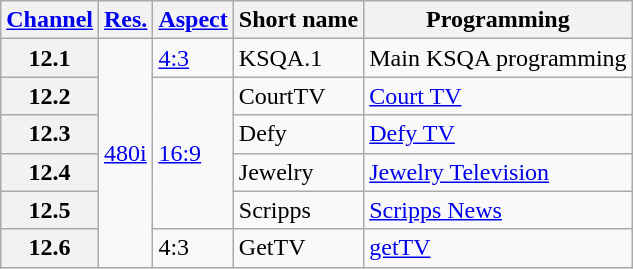<table class="wikitable">
<tr>
<th scope = "col"><a href='#'>Channel</a></th>
<th scope = "col"><a href='#'>Res.</a></th>
<th scope = "col"><a href='#'>Aspect</a></th>
<th scope = "col">Short name</th>
<th scope = "col">Programming</th>
</tr>
<tr>
<th scope = "row">12.1</th>
<td rowspan=6><a href='#'>480i</a></td>
<td><a href='#'>4:3</a></td>
<td>KSQA.1</td>
<td>Main KSQA programming</td>
</tr>
<tr>
<th scope = "row">12.2</th>
<td rowspan=4><a href='#'>16:9</a></td>
<td>CourtTV</td>
<td><a href='#'>Court TV</a></td>
</tr>
<tr>
<th scope = "row">12.3</th>
<td>Defy</td>
<td><a href='#'>Defy TV</a></td>
</tr>
<tr>
<th scope = "row">12.4</th>
<td>Jewelry</td>
<td><a href='#'>Jewelry Television</a></td>
</tr>
<tr>
<th scope = "row">12.5</th>
<td>Scripps</td>
<td><a href='#'>Scripps News</a></td>
</tr>
<tr>
<th scope = "row">12.6</th>
<td>4:3</td>
<td>GetTV</td>
<td><a href='#'>getTV</a></td>
</tr>
</table>
